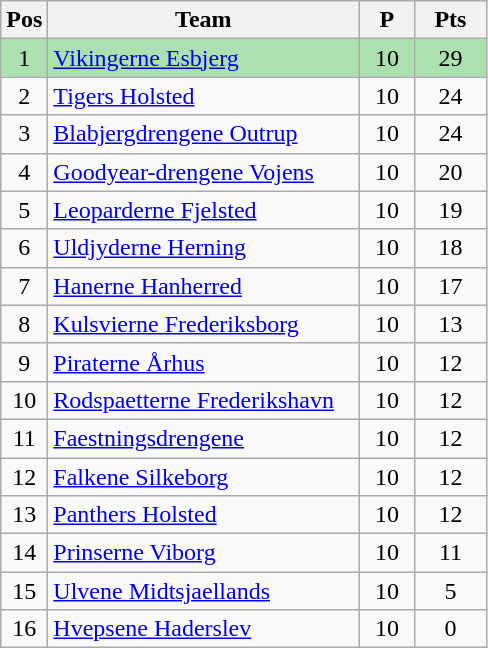<table class="wikitable" style="font-size: 100%">
<tr>
<th width=20>Pos</th>
<th width=200>Team</th>
<th width=30>P</th>
<th width=40>Pts</th>
</tr>
<tr align=center style="background:#ACE1AF;">
<td>1</td>
<td align="left"><a href='#'>Vikingerne Esbjerg</a></td>
<td>10</td>
<td>29</td>
</tr>
<tr align=center>
<td>2</td>
<td align="left"><a href='#'>Tigers Holsted</a></td>
<td>10</td>
<td>24</td>
</tr>
<tr align=center>
<td>3</td>
<td align="left"><a href='#'>Blabjergdrengene Outrup</a></td>
<td>10</td>
<td>24</td>
</tr>
<tr align=center>
<td>4</td>
<td align="left"><a href='#'>Goodyear-drengene Vojens</a></td>
<td>10</td>
<td>20</td>
</tr>
<tr align=center>
<td>5</td>
<td align="left"><a href='#'>Leoparderne Fjelsted</a></td>
<td>10</td>
<td>19</td>
</tr>
<tr align=center>
<td>6</td>
<td align="left"><a href='#'>Uldjyderne Herning</a></td>
<td>10</td>
<td>18</td>
</tr>
<tr align=center>
<td>7</td>
<td align="left"><a href='#'>Hanerne Hanherred</a></td>
<td>10</td>
<td>17</td>
</tr>
<tr align=center>
<td>8</td>
<td align="left"><a href='#'>Kulsvierne Frederiksborg</a></td>
<td>10</td>
<td>13</td>
</tr>
<tr align=center>
<td>9</td>
<td align="left"><a href='#'>Piraterne Århus</a></td>
<td>10</td>
<td>12</td>
</tr>
<tr align=center>
<td>10</td>
<td align="left"><a href='#'>Rodspaetterne Frederikshavn</a></td>
<td>10</td>
<td>12</td>
</tr>
<tr align=center>
<td>11</td>
<td align="left"><a href='#'>Faestningsdrengene</a></td>
<td>10</td>
<td>12</td>
</tr>
<tr align=center>
<td>12</td>
<td align="left"><a href='#'>Falkene Silkeborg</a></td>
<td>10</td>
<td>12</td>
</tr>
<tr align=center>
<td>13</td>
<td align="left"><a href='#'>Panthers Holsted</a></td>
<td>10</td>
<td>12</td>
</tr>
<tr align=center>
<td>14</td>
<td align="left"><a href='#'>Prinserne Viborg</a></td>
<td>10</td>
<td>11</td>
</tr>
<tr align=center>
<td>15</td>
<td align="left"><a href='#'>Ulvene Midtsjaellands</a></td>
<td>10</td>
<td>5</td>
</tr>
<tr align=center>
<td>16</td>
<td align="left"><a href='#'>Hvepsene Haderslev</a></td>
<td>10</td>
<td>0</td>
</tr>
</table>
